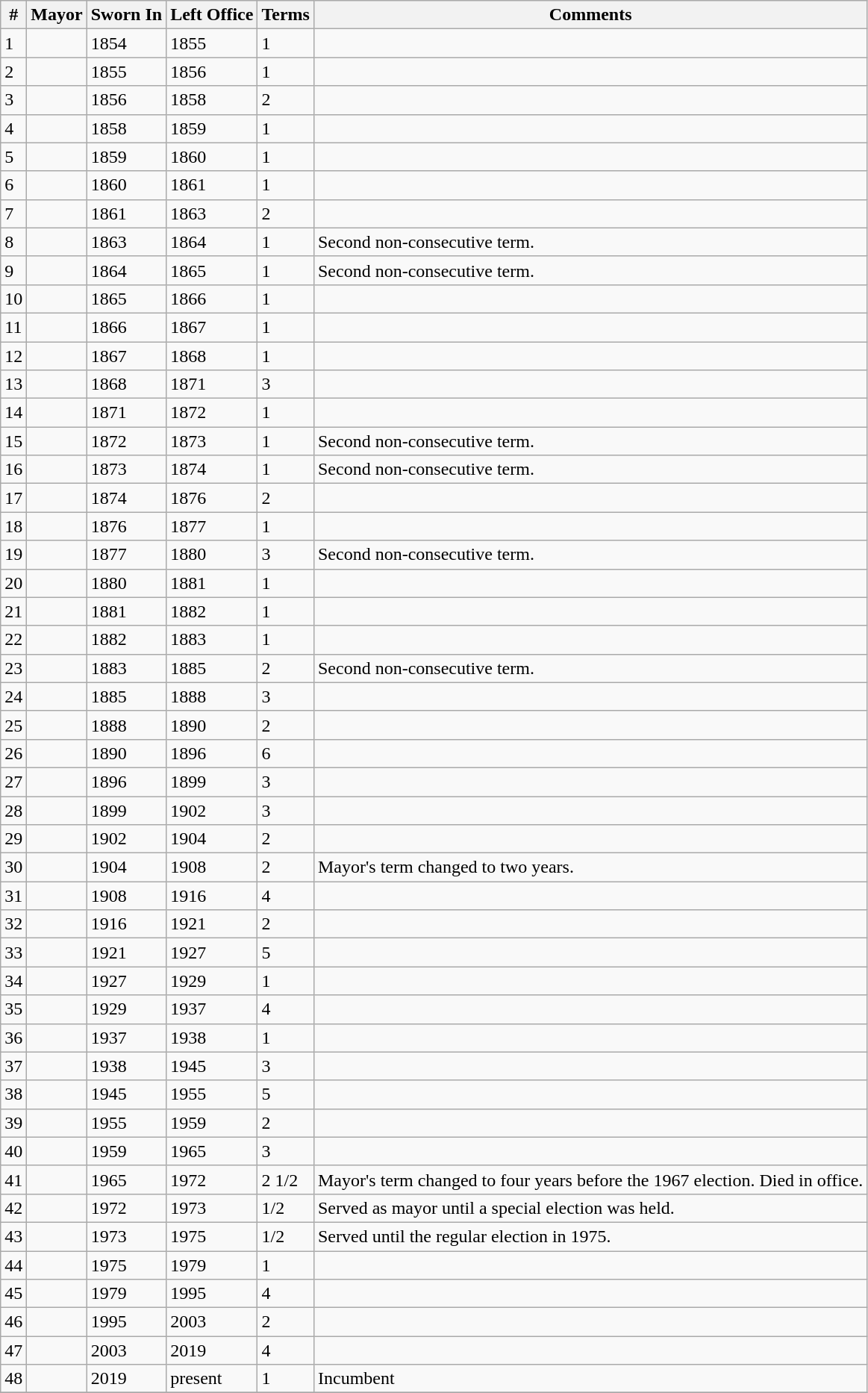<table class="wikitable sortable">
<tr>
<th>#</th>
<th>Mayor</th>
<th>Sworn In</th>
<th>Left Office</th>
<th>Terms</th>
<th>Comments</th>
</tr>
<tr>
<td>1</td>
<td></td>
<td>1854</td>
<td>1855</td>
<td>1</td>
<td></td>
</tr>
<tr>
<td>2</td>
<td></td>
<td>1855</td>
<td>1856</td>
<td>1</td>
<td></td>
</tr>
<tr>
<td>3</td>
<td></td>
<td>1856</td>
<td>1858</td>
<td>2</td>
<td></td>
</tr>
<tr>
<td>4</td>
<td></td>
<td>1858</td>
<td>1859</td>
<td>1</td>
<td></td>
</tr>
<tr>
<td>5</td>
<td></td>
<td>1859</td>
<td>1860</td>
<td>1</td>
<td></td>
</tr>
<tr>
<td>6</td>
<td></td>
<td>1860</td>
<td>1861</td>
<td>1</td>
<td></td>
</tr>
<tr>
<td>7</td>
<td></td>
<td>1861</td>
<td>1863</td>
<td>2</td>
<td></td>
</tr>
<tr>
<td>8</td>
<td></td>
<td>1863</td>
<td>1864</td>
<td>1</td>
<td>Second non-consecutive term.</td>
</tr>
<tr>
<td>9</td>
<td></td>
<td>1864</td>
<td>1865</td>
<td>1</td>
<td>Second non-consecutive term.</td>
</tr>
<tr>
<td>10</td>
<td></td>
<td>1865</td>
<td>1866</td>
<td>1</td>
<td></td>
</tr>
<tr>
<td>11</td>
<td></td>
<td>1866</td>
<td>1867</td>
<td>1</td>
<td></td>
</tr>
<tr>
<td>12</td>
<td></td>
<td>1867</td>
<td>1868</td>
<td>1</td>
<td></td>
</tr>
<tr>
<td>13</td>
<td></td>
<td>1868</td>
<td>1871</td>
<td>3</td>
<td></td>
</tr>
<tr>
<td>14</td>
<td></td>
<td>1871</td>
<td>1872</td>
<td>1</td>
<td></td>
</tr>
<tr>
<td>15</td>
<td></td>
<td>1872</td>
<td>1873</td>
<td>1</td>
<td>Second non-consecutive term.</td>
</tr>
<tr>
<td>16</td>
<td></td>
<td>1873</td>
<td>1874</td>
<td>1</td>
<td>Second non-consecutive term.</td>
</tr>
<tr>
<td>17</td>
<td></td>
<td>1874</td>
<td>1876</td>
<td>2</td>
<td></td>
</tr>
<tr>
<td>18</td>
<td></td>
<td>1876</td>
<td>1877</td>
<td>1</td>
<td></td>
</tr>
<tr>
<td>19</td>
<td></td>
<td>1877</td>
<td>1880</td>
<td>3</td>
<td>Second non-consecutive term.</td>
</tr>
<tr>
<td>20</td>
<td></td>
<td>1880</td>
<td>1881</td>
<td>1</td>
<td></td>
</tr>
<tr>
<td>21</td>
<td></td>
<td>1881</td>
<td>1882</td>
<td>1</td>
<td></td>
</tr>
<tr>
<td>22</td>
<td></td>
<td>1882</td>
<td>1883</td>
<td>1</td>
<td></td>
</tr>
<tr>
<td>23</td>
<td></td>
<td>1883</td>
<td>1885</td>
<td>2</td>
<td>Second non-consecutive term.</td>
</tr>
<tr>
<td>24</td>
<td></td>
<td>1885</td>
<td>1888</td>
<td>3</td>
<td></td>
</tr>
<tr>
<td>25</td>
<td></td>
<td>1888</td>
<td>1890</td>
<td>2</td>
<td></td>
</tr>
<tr>
<td>26</td>
<td></td>
<td>1890</td>
<td>1896</td>
<td>6</td>
<td></td>
</tr>
<tr>
<td>27</td>
<td></td>
<td>1896</td>
<td>1899</td>
<td>3</td>
<td></td>
</tr>
<tr>
<td>28</td>
<td></td>
<td>1899</td>
<td>1902</td>
<td>3</td>
<td></td>
</tr>
<tr>
<td>29</td>
<td></td>
<td>1902</td>
<td>1904</td>
<td>2</td>
<td></td>
</tr>
<tr>
<td>30</td>
<td></td>
<td>1904</td>
<td>1908</td>
<td>2</td>
<td>Mayor's term changed to two years.</td>
</tr>
<tr>
<td>31</td>
<td></td>
<td>1908</td>
<td>1916</td>
<td>4</td>
<td></td>
</tr>
<tr>
<td>32</td>
<td></td>
<td>1916</td>
<td>1921</td>
<td>2</td>
<td></td>
</tr>
<tr>
<td>33</td>
<td></td>
<td>1921</td>
<td>1927</td>
<td>5</td>
<td></td>
</tr>
<tr>
<td>34</td>
<td></td>
<td>1927</td>
<td>1929</td>
<td>1</td>
<td></td>
</tr>
<tr>
<td>35</td>
<td></td>
<td>1929</td>
<td>1937</td>
<td>4</td>
<td></td>
</tr>
<tr>
<td>36</td>
<td></td>
<td>1937</td>
<td>1938</td>
<td>1</td>
<td></td>
</tr>
<tr>
<td>37</td>
<td></td>
<td>1938</td>
<td>1945</td>
<td>3</td>
<td></td>
</tr>
<tr>
<td>38</td>
<td></td>
<td>1945</td>
<td>1955</td>
<td>5</td>
<td></td>
</tr>
<tr>
<td>39</td>
<td></td>
<td>1955</td>
<td>1959</td>
<td>2</td>
<td></td>
</tr>
<tr>
<td>40</td>
<td></td>
<td>1959</td>
<td>1965</td>
<td>3</td>
<td></td>
</tr>
<tr>
<td>41</td>
<td></td>
<td>1965</td>
<td>1972</td>
<td>2 1/2</td>
<td>Mayor's term changed to four years before the 1967 election. Died in office.</td>
</tr>
<tr>
<td>42</td>
<td></td>
<td>1972</td>
<td>1973</td>
<td>1/2</td>
<td>Served as mayor until a special election was held.</td>
</tr>
<tr>
<td>43</td>
<td></td>
<td>1973</td>
<td>1975</td>
<td>1/2</td>
<td>Served until the regular election in 1975.</td>
</tr>
<tr>
<td>44</td>
<td></td>
<td>1975</td>
<td>1979</td>
<td>1</td>
<td></td>
</tr>
<tr>
<td>45</td>
<td></td>
<td>1979</td>
<td>1995</td>
<td>4</td>
<td></td>
</tr>
<tr>
<td>46</td>
<td></td>
<td>1995</td>
<td>2003</td>
<td>2</td>
<td></td>
</tr>
<tr>
<td>47</td>
<td></td>
<td>2003</td>
<td>2019</td>
<td>4</td>
<td></td>
</tr>
<tr>
<td>48</td>
<td></td>
<td>2019</td>
<td>present</td>
<td>1</td>
<td>Incumbent</td>
</tr>
<tr>
</tr>
</table>
